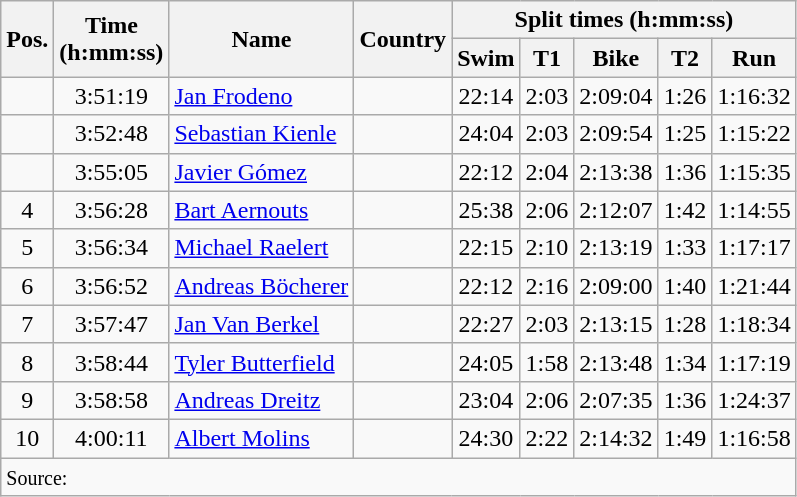<table class="wikitable" style="text-align:center">
<tr>
<th rowspan="2">Pos.</th>
<th rowspan="2">Time<br>(h:mm:ss)</th>
<th rowspan="2">Name</th>
<th rowspan="2">Country</th>
<th colspan="5">Split times (h:mm:ss)</th>
</tr>
<tr>
<th>Swim</th>
<th>T1</th>
<th>Bike</th>
<th>T2</th>
<th>Run</th>
</tr>
<tr>
<td></td>
<td>3:51:19</td>
<td align='left'><a href='#'>Jan Frodeno</a></td>
<td align='left'></td>
<td>22:14</td>
<td>2:03</td>
<td>2:09:04</td>
<td>1:26</td>
<td>1:16:32</td>
</tr>
<tr>
<td></td>
<td>3:52:48</td>
<td align='left'><a href='#'>Sebastian Kienle</a></td>
<td align='left'></td>
<td>24:04</td>
<td>2:03</td>
<td>2:09:54</td>
<td>1:25</td>
<td>1:15:22</td>
</tr>
<tr>
<td></td>
<td>3:55:05</td>
<td align='left'><a href='#'>Javier Gómez</a></td>
<td align='left'></td>
<td>22:12</td>
<td>2:04</td>
<td>2:13:38</td>
<td>1:36</td>
<td>1:15:35</td>
</tr>
<tr>
<td>4</td>
<td>3:56:28</td>
<td align='left'><a href='#'>Bart Aernouts</a></td>
<td align='left'></td>
<td>25:38</td>
<td>2:06</td>
<td>2:12:07</td>
<td>1:42</td>
<td>1:14:55</td>
</tr>
<tr>
<td>5</td>
<td>3:56:34</td>
<td align='left'><a href='#'>Michael Raelert</a></td>
<td align='left'></td>
<td>22:15</td>
<td>2:10</td>
<td>2:13:19</td>
<td>1:33</td>
<td>1:17:17</td>
</tr>
<tr>
<td>6</td>
<td>3:56:52</td>
<td align='left'><a href='#'>Andreas Böcherer</a></td>
<td align='left'></td>
<td>22:12</td>
<td>2:16</td>
<td>2:09:00</td>
<td>1:40</td>
<td>1:21:44</td>
</tr>
<tr>
<td>7</td>
<td>3:57:47</td>
<td align='left'><a href='#'>Jan Van Berkel</a></td>
<td align='left'></td>
<td>22:27</td>
<td>2:03</td>
<td>2:13:15</td>
<td>1:28</td>
<td>1:18:34</td>
</tr>
<tr>
<td>8</td>
<td>3:58:44</td>
<td align='left'><a href='#'>Tyler Butterfield</a></td>
<td align='left'></td>
<td>24:05</td>
<td>1:58</td>
<td>2:13:48</td>
<td>1:34</td>
<td>1:17:19</td>
</tr>
<tr>
<td>9</td>
<td>3:58:58</td>
<td align='left'><a href='#'>Andreas Dreitz</a></td>
<td align='left'></td>
<td>23:04</td>
<td>2:06</td>
<td>2:07:35</td>
<td>1:36</td>
<td>1:24:37</td>
</tr>
<tr>
<td>10</td>
<td>4:00:11</td>
<td align='left'><a href='#'>Albert Molins</a></td>
<td align='left'></td>
<td>24:30</td>
<td>2:22</td>
<td>2:14:32</td>
<td>1:49</td>
<td>1:16:58</td>
</tr>
<tr>
<td colspan="9" align="left"><small>Source:</small></td>
</tr>
</table>
